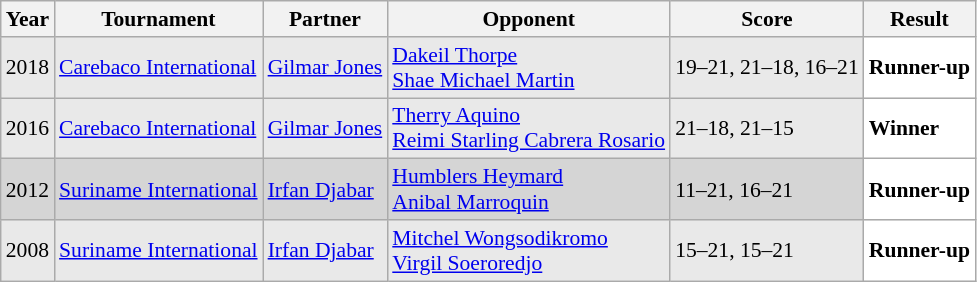<table class="sortable wikitable" style="font-size: 90%;">
<tr>
<th>Year</th>
<th>Tournament</th>
<th>Partner</th>
<th>Opponent</th>
<th>Score</th>
<th>Result</th>
</tr>
<tr style="background:#E9E9E9">
<td align="center">2018</td>
<td align="left"><a href='#'>Carebaco International</a></td>
<td align="left"> <a href='#'>Gilmar Jones</a></td>
<td align="left"> <a href='#'>Dakeil Thorpe</a> <br>  <a href='#'>Shae Michael Martin</a></td>
<td align="left">19–21, 21–18, 16–21</td>
<td style="text-align:left; background:white"> <strong>Runner-up</strong></td>
</tr>
<tr style="background:#E9E9E9">
<td align="center">2016</td>
<td align="left"><a href='#'>Carebaco International</a></td>
<td align="left"> <a href='#'>Gilmar Jones</a></td>
<td align="left"> <a href='#'>Therry Aquino</a> <br>  <a href='#'>Reimi Starling Cabrera Rosario</a></td>
<td align="left">21–18, 21–15</td>
<td style="text-align:left; background:white"> <strong>Winner</strong></td>
</tr>
<tr style="background:#D5D5D5">
<td align="center">2012</td>
<td align="left"><a href='#'>Suriname International</a></td>
<td align="left"> <a href='#'>Irfan Djabar</a></td>
<td align="left"> <a href='#'>Humblers Heymard</a> <br>  <a href='#'>Anibal Marroquin</a></td>
<td align="left">11–21, 16–21</td>
<td style="text-align:left; background:white"> <strong>Runner-up</strong></td>
</tr>
<tr style="background:#E9E9E9">
<td align="center">2008</td>
<td align="left"><a href='#'>Suriname International</a></td>
<td align="left"> <a href='#'>Irfan Djabar</a></td>
<td align="left"> <a href='#'>Mitchel Wongsodikromo</a> <br>  <a href='#'>Virgil Soeroredjo</a></td>
<td align="left">15–21, 15–21</td>
<td style="text-align:left; background:white"> <strong>Runner-up</strong></td>
</tr>
</table>
